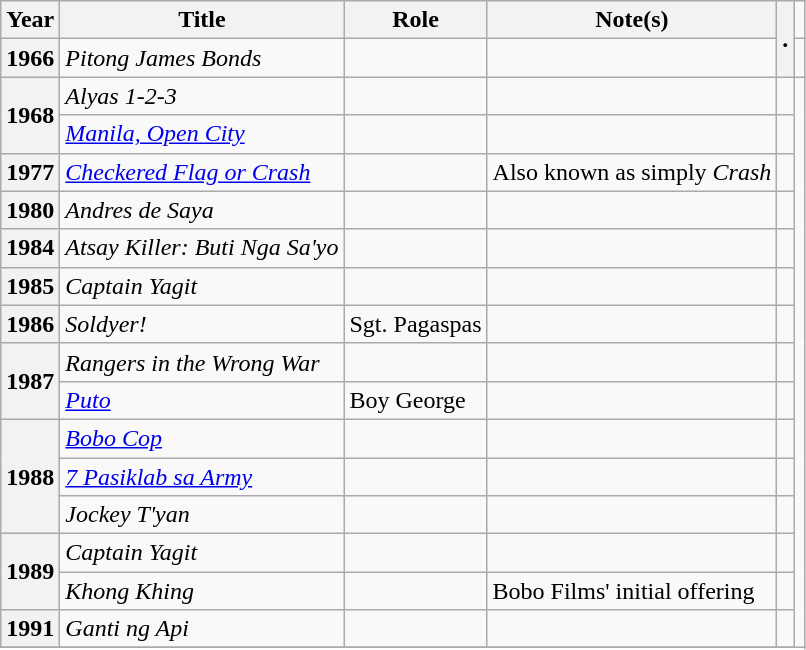<table class="wikitable plainrowheaders sortable">
<tr>
<th scope="col">Year</th>
<th scope="col">Title</th>
<th scope="col" class="unsortable">Role</th>
<th scope="col" class="unsortable">Note(s)</th>
<th rowspan="2" scope="col" class="unsortable">.</th>
</tr>
<tr>
<th scope="row">1966</th>
<td><em>Pitong James Bonds</em></td>
<td></td>
<td></td>
<td style="text-align:center;"></td>
</tr>
<tr>
<th scope="row" rowspan="2">1968</th>
<td><em>Alyas 1-2-3</em></td>
<td></td>
<td></td>
<td style="text-align:center;"></td>
</tr>
<tr>
<td><em><a href='#'>Manila, Open City</a></em></td>
<td></td>
<td></td>
<td style="text-align:center;"></td>
</tr>
<tr>
<th scope="row">1977</th>
<td><em><a href='#'>Checkered Flag or Crash</a></em></td>
<td></td>
<td>Also known as simply <em>Crash</em></td>
<td style="text-align:center;"></td>
</tr>
<tr>
<th scope="row">1980</th>
<td><em>Andres de Saya</em></td>
<td></td>
<td></td>
<td style="text-align:center;"></td>
</tr>
<tr>
<th scope="row">1984</th>
<td><em>Atsay Killer: Buti Nga Sa'yo</em></td>
<td></td>
<td></td>
<td style="text-align:center;"></td>
</tr>
<tr>
<th scope="row">1985</th>
<td><em>Captain Yagit</em></td>
<td></td>
<td></td>
<td style="text-align:center;"></td>
</tr>
<tr>
<th scope="row">1986</th>
<td><em>Soldyer!</em></td>
<td>Sgt. Pagaspas</td>
<td></td>
<td style="text-align:center;"></td>
</tr>
<tr>
<th rowspan="2" scope="row">1987</th>
<td><em>Rangers in the Wrong War</em></td>
<td></td>
<td></td>
<td style="text-align:center;"></td>
</tr>
<tr>
<td><em><a href='#'>Puto</a></em></td>
<td>Boy George</td>
<td></td>
<td style="text-align:center;"></td>
</tr>
<tr>
<th rowspan="3" scope="row">1988</th>
<td><em><a href='#'>Bobo Cop</a></em></td>
<td></td>
<td></td>
<td style="text-align:center;"></td>
</tr>
<tr>
<td><em><a href='#'>7 Pasiklab sa Army</a></em></td>
<td></td>
<td></td>
<td style="text-align:center;"></td>
</tr>
<tr>
<td><em>Jockey T'yan</em></td>
<td></td>
<td></td>
<td style="text-align:center;"></td>
</tr>
<tr>
<th rowspan="2" scope="row">1989</th>
<td><em>Captain Yagit</em> </td>
<td></td>
<td></td>
<td style="text-align:center;"></td>
</tr>
<tr>
<td><em>Khong Khing</em> </td>
<td></td>
<td>Bobo Films' initial offering</td>
<td style="text-align:center;"></td>
</tr>
<tr>
<th scope="row">1991</th>
<td><em>Ganti ng Api</em></td>
<td></td>
<td></td>
<td style="text-align:center;"></td>
</tr>
<tr>
</tr>
</table>
